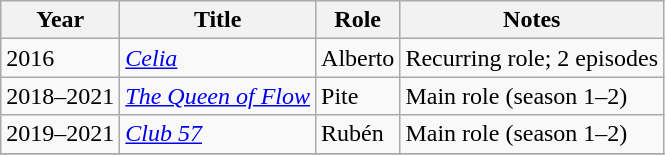<table class="wikitable sortable">
<tr>
<th>Year</th>
<th>Title</th>
<th>Role</th>
<th>Notes</th>
</tr>
<tr>
<td>2016</td>
<td><em><a href='#'>Celia</a></em></td>
<td>Alberto</td>
<td>Recurring role; 2 episodes</td>
</tr>
<tr>
<td>2018–2021</td>
<td><em><a href='#'>The Queen of Flow</a></em></td>
<td>Pite</td>
<td>Main role (season 1–2)</td>
</tr>
<tr>
<td>2019–2021</td>
<td><em><a href='#'>Club 57</a></em></td>
<td>Rubén</td>
<td>Main role (season 1–2)</td>
</tr>
<tr>
</tr>
</table>
